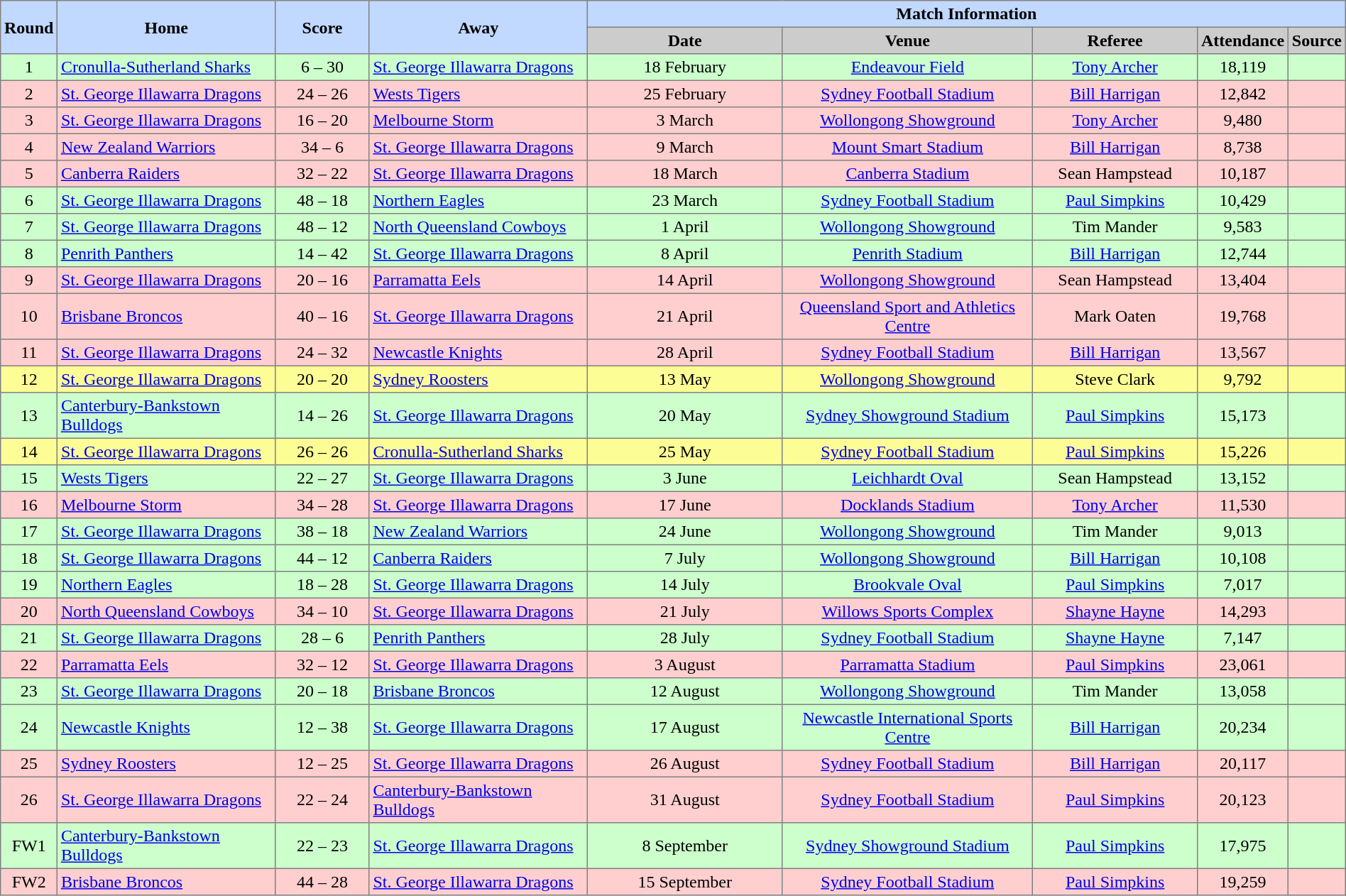<table border="1" cellpadding="3" cellspacing="0" width="100%" style="border-collapse:collapse; text-align:center;">
<tr bgcolor=#C1D8FF>
<th rowspan="2" width="1%">Round</th>
<th rowspan="2" width="19%">Home</th>
<th rowspan="2" width="8%">Score</th>
<th rowspan="2" width="19%">Away</th>
<th colspan="6">Match Information</th>
</tr>
<tr bgcolor="#CCCCCC">
<th width="17%">Date</th>
<th width="22%">Venue</th>
<th width="50%">Referee</th>
<th width="7%">Attendance</th>
<td><strong>Source</strong></td>
</tr>
<tr style="text-align:center; background:#cfc;">
<td>1</td>
<td align="left"> <a href='#'>Cronulla-Sutherland Sharks</a></td>
<td>6 – 30</td>
<td align="left"> <a href='#'>St. George Illawarra Dragons</a></td>
<td>18 February</td>
<td><a href='#'>Endeavour Field</a></td>
<td><a href='#'>Tony Archer</a></td>
<td>18,119</td>
<td></td>
</tr>
<tr style="text-align:center; background:#FFCFCF;">
<td>2</td>
<td align="left"> <a href='#'>St. George Illawarra Dragons</a></td>
<td>24 – 26</td>
<td align="left"> <a href='#'>Wests Tigers</a></td>
<td>25 February</td>
<td><a href='#'>Sydney Football Stadium</a></td>
<td><a href='#'>Bill Harrigan</a></td>
<td>12,842</td>
<td></td>
</tr>
<tr style="text-align:center; background:#FFCFCF;">
<td>3</td>
<td align="left"> <a href='#'>St. George Illawarra Dragons</a></td>
<td>16 – 20</td>
<td align="left"> <a href='#'>Melbourne Storm</a></td>
<td>3 March</td>
<td><a href='#'>Wollongong Showground</a></td>
<td><a href='#'>Tony Archer</a></td>
<td>9,480</td>
<td></td>
</tr>
<tr style="text-align:center; background:#FFCFCF;">
<td>4</td>
<td align="left"> <a href='#'>New Zealand Warriors</a></td>
<td>34 – 6</td>
<td align="left"> <a href='#'>St. George Illawarra Dragons</a></td>
<td>9 March</td>
<td><a href='#'>Mount Smart Stadium</a></td>
<td><a href='#'>Bill Harrigan</a></td>
<td>8,738</td>
<td></td>
</tr>
<tr style="text-align:center; background:#FFCFCF;">
<td>5</td>
<td align="left"> <a href='#'>Canberra Raiders</a></td>
<td>32 – 22</td>
<td align="left"> <a href='#'>St. George Illawarra Dragons</a></td>
<td>18 March</td>
<td><a href='#'>Canberra Stadium</a></td>
<td>Sean Hampstead</td>
<td>10,187</td>
<td></td>
</tr>
<tr style="text-align:center; background:#cfc;">
<td>6</td>
<td align="left"> <a href='#'>St. George Illawarra Dragons</a></td>
<td>48 – 18</td>
<td align="left"> <a href='#'>Northern Eagles</a></td>
<td>23 March</td>
<td><a href='#'>Sydney Football Stadium</a></td>
<td><a href='#'>Paul Simpkins</a></td>
<td>10,429</td>
<td></td>
</tr>
<tr style="text-align:center; background:#cfc;">
<td>7</td>
<td align="left"> <a href='#'>St. George Illawarra Dragons</a></td>
<td>48 – 12</td>
<td align="left"> <a href='#'>North Queensland Cowboys</a></td>
<td>1 April</td>
<td><a href='#'>Wollongong Showground</a></td>
<td>Tim Mander</td>
<td>9,583</td>
<td></td>
</tr>
<tr style="text-align:center; background:#cfc;">
<td>8</td>
<td align="left"> <a href='#'>Penrith Panthers</a></td>
<td>14 – 42</td>
<td align="left"> <a href='#'>St. George Illawarra Dragons</a></td>
<td>8 April</td>
<td><a href='#'>Penrith Stadium</a></td>
<td><a href='#'>Bill Harrigan</a></td>
<td>12,744</td>
<td></td>
</tr>
<tr style="text-align:center; background:#FFCFCF;">
<td>9</td>
<td align="left"> <a href='#'>St. George Illawarra Dragons</a></td>
<td>20 – 16</td>
<td align="left"> <a href='#'>Parramatta Eels</a></td>
<td>14 April</td>
<td><a href='#'>Wollongong Showground</a></td>
<td>Sean Hampstead</td>
<td>13,404</td>
<td></td>
</tr>
<tr style="text-align:center; background:#FFCFCF;">
<td>10</td>
<td align="left"> <a href='#'>Brisbane Broncos</a></td>
<td>40 – 16</td>
<td align="left"> <a href='#'>St. George Illawarra Dragons</a></td>
<td>21 April</td>
<td><a href='#'>Queensland Sport and Athletics Centre</a></td>
<td>Mark Oaten</td>
<td>19,768</td>
<td></td>
</tr>
<tr style="text-align:center; background:#FFCFCF;">
<td>11</td>
<td align="left"> <a href='#'>St. George Illawarra Dragons</a></td>
<td>24 – 32</td>
<td align="left"> <a href='#'>Newcastle Knights</a></td>
<td>28 April</td>
<td><a href='#'>Sydney Football Stadium</a></td>
<td><a href='#'>Bill Harrigan</a></td>
<td>13,567</td>
<td></td>
</tr>
<tr style="text-align:center; background:#fdfd96;">
<td>12</td>
<td align="left"> <a href='#'>St. George Illawarra Dragons</a></td>
<td>20 – 20</td>
<td align="left"> <a href='#'>Sydney Roosters</a></td>
<td>13 May</td>
<td><a href='#'>Wollongong Showground</a></td>
<td>Steve Clark</td>
<td>9,792</td>
<td></td>
</tr>
<tr style="text-align:center; background:#cfc;">
<td>13</td>
<td align="left"> <a href='#'>Canterbury-Bankstown Bulldogs</a></td>
<td>14 – 26</td>
<td align="left"> <a href='#'>St. George Illawarra Dragons</a></td>
<td>20 May</td>
<td><a href='#'>Sydney Showground Stadium</a></td>
<td><a href='#'>Paul Simpkins</a></td>
<td>15,173</td>
<td></td>
</tr>
<tr style="text-align:center; background:#fdfd96;">
<td>14</td>
<td align="left"> <a href='#'>St. George Illawarra Dragons</a></td>
<td>26 – 26</td>
<td align="left"> <a href='#'>Cronulla-Sutherland Sharks</a></td>
<td>25 May</td>
<td><a href='#'>Sydney Football Stadium</a></td>
<td><a href='#'>Paul Simpkins</a></td>
<td>15,226</td>
<td></td>
</tr>
<tr style="text-align:center; background:#cfc;">
<td>15</td>
<td align="left"> <a href='#'>Wests Tigers</a></td>
<td>22 – 27</td>
<td align="left"> <a href='#'>St. George Illawarra Dragons</a></td>
<td>3 June</td>
<td><a href='#'>Leichhardt Oval</a></td>
<td>Sean Hampstead</td>
<td>13,152</td>
<td></td>
</tr>
<tr style="text-align:center; background:#FFCFCF;">
<td>16</td>
<td align="left"> <a href='#'>Melbourne Storm</a></td>
<td>34 – 28</td>
<td align="left"> <a href='#'>St. George Illawarra Dragons</a></td>
<td>17 June</td>
<td><a href='#'>Docklands Stadium</a></td>
<td><a href='#'>Tony Archer</a></td>
<td>11,530</td>
<td></td>
</tr>
<tr style="text-align:center; background:#cfc;">
<td>17</td>
<td align="left"> <a href='#'>St. George Illawarra Dragons</a></td>
<td>38 – 18</td>
<td align="left"> <a href='#'>New Zealand Warriors</a></td>
<td>24 June</td>
<td><a href='#'>Wollongong Showground</a></td>
<td>Tim Mander</td>
<td>9,013</td>
<td></td>
</tr>
<tr style="text-align:center; background:#cfc;">
<td>18</td>
<td align="left"> <a href='#'>St. George Illawarra Dragons</a></td>
<td>44 – 12</td>
<td align="left"> <a href='#'>Canberra Raiders</a></td>
<td>7 July</td>
<td><a href='#'>Wollongong Showground</a></td>
<td><a href='#'>Bill Harrigan</a></td>
<td>10,108</td>
<td></td>
</tr>
<tr style="text-align:center; background:#cfc;">
<td>19</td>
<td align="left"> <a href='#'>Northern Eagles</a></td>
<td>18 – 28</td>
<td align="left"> <a href='#'>St. George Illawarra Dragons</a></td>
<td>14 July</td>
<td><a href='#'>Brookvale Oval</a></td>
<td><a href='#'>Paul Simpkins</a></td>
<td>7,017</td>
<td></td>
</tr>
<tr style="text-align:center; background:#FFCFCF;">
<td>20</td>
<td align="left"> <a href='#'>North Queensland Cowboys</a></td>
<td>34 – 10</td>
<td align="left"> <a href='#'>St. George Illawarra Dragons</a></td>
<td>21 July</td>
<td><a href='#'>Willows Sports Complex</a></td>
<td><a href='#'>Shayne Hayne</a></td>
<td>14,293</td>
<td></td>
</tr>
<tr style="text-align:center; background:#cfc;">
<td>21</td>
<td align="left"> <a href='#'>St. George Illawarra Dragons</a></td>
<td>28 – 6</td>
<td align="left"> <a href='#'>Penrith Panthers</a></td>
<td>28 July</td>
<td><a href='#'>Sydney Football Stadium</a></td>
<td><a href='#'>Shayne Hayne</a></td>
<td>7,147</td>
<td></td>
</tr>
<tr style="text-align:center; background:#FFCFCF;">
<td>22</td>
<td align="left"> <a href='#'>Parramatta Eels</a></td>
<td>32 – 12</td>
<td align="left"> <a href='#'>St. George Illawarra Dragons</a></td>
<td>3 August</td>
<td><a href='#'>Parramatta Stadium</a></td>
<td><a href='#'>Paul Simpkins</a></td>
<td>23,061</td>
<td></td>
</tr>
<tr style="text-align:center; background:#cfc;">
<td>23</td>
<td align="left"> <a href='#'>St. George Illawarra Dragons</a></td>
<td>20 – 18</td>
<td align="left"> <a href='#'>Brisbane Broncos</a></td>
<td>12 August</td>
<td><a href='#'>Wollongong Showground</a></td>
<td>Tim Mander</td>
<td>13,058</td>
<td></td>
</tr>
<tr style="text-align:center; background:#cfc;">
<td>24</td>
<td align="left"> <a href='#'>Newcastle Knights</a></td>
<td>12 – 38</td>
<td align="left"> <a href='#'>St. George Illawarra Dragons</a></td>
<td>17 August</td>
<td><a href='#'>Newcastle International Sports Centre</a></td>
<td><a href='#'>Bill Harrigan</a></td>
<td>20,234</td>
<td></td>
</tr>
<tr style="text-align:center; background:#FFCFCF;">
<td>25</td>
<td align="left"> <a href='#'>Sydney Roosters</a></td>
<td>12 – 25</td>
<td align="left"> <a href='#'>St. George Illawarra Dragons</a></td>
<td>26 August</td>
<td><a href='#'>Sydney Football Stadium</a></td>
<td><a href='#'>Bill Harrigan</a></td>
<td>20,117</td>
<td></td>
</tr>
<tr style="text-align:center; background:#FFCFCF;">
<td>26</td>
<td align="left"> <a href='#'>St. George Illawarra Dragons</a></td>
<td>22 – 24</td>
<td align="left"> <a href='#'>Canterbury-Bankstown Bulldogs</a></td>
<td>31 August</td>
<td><a href='#'>Sydney Football Stadium</a></td>
<td><a href='#'>Paul Simpkins</a></td>
<td>20,123</td>
<td></td>
</tr>
<tr style="text-align:center; background:#cfc;">
<td>FW1</td>
<td align="left"> <a href='#'>Canterbury-Bankstown Bulldogs</a></td>
<td>22 – 23</td>
<td align="left"> <a href='#'>St. George Illawarra Dragons</a></td>
<td>8 September</td>
<td><a href='#'>Sydney Showground Stadium</a></td>
<td><a href='#'>Paul Simpkins</a></td>
<td>17,975</td>
<td></td>
</tr>
<tr style="text-align:center; background:#FFCFCF;">
<td>FW2</td>
<td align="left"> <a href='#'>Brisbane Broncos</a></td>
<td>44 – 28</td>
<td align="left"> <a href='#'>St. George Illawarra Dragons</a></td>
<td>15 September</td>
<td><a href='#'>Sydney Football Stadium</a></td>
<td><a href='#'>Paul Simpkins</a></td>
<td>19,259</td>
<td></td>
</tr>
</table>
